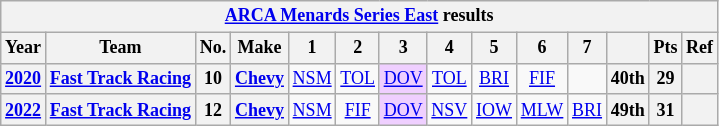<table class="wikitable" style="text-align:center; font-size:75%">
<tr>
<th colspan=15><a href='#'>ARCA Menards Series East</a> results</th>
</tr>
<tr>
<th>Year</th>
<th>Team</th>
<th>No.</th>
<th>Make</th>
<th>1</th>
<th>2</th>
<th>3</th>
<th>4</th>
<th>5</th>
<th>6</th>
<th>7</th>
<th></th>
<th>Pts</th>
<th>Ref</th>
</tr>
<tr>
<th><a href='#'>2020</a></th>
<th><a href='#'>Fast Track Racing</a></th>
<th>10</th>
<th><a href='#'>Chevy</a></th>
<td><a href='#'>NSM</a></td>
<td><a href='#'>TOL</a></td>
<td style="background:#EFCFFF;"><a href='#'>DOV</a><br></td>
<td><a href='#'>TOL</a></td>
<td><a href='#'>BRI</a></td>
<td><a href='#'>FIF</a></td>
<td></td>
<th>40th</th>
<th>29</th>
<th></th>
</tr>
<tr>
<th><a href='#'>2022</a></th>
<th><a href='#'>Fast Track Racing</a></th>
<th>12</th>
<th><a href='#'>Chevy</a></th>
<td><a href='#'>NSM</a></td>
<td><a href='#'>FIF</a></td>
<td style="background:#EFCFFF;"><a href='#'>DOV</a><br></td>
<td><a href='#'>NSV</a></td>
<td><a href='#'>IOW</a></td>
<td><a href='#'>MLW</a></td>
<td><a href='#'>BRI</a></td>
<th>49th</th>
<th>31</th>
<th></th>
</tr>
</table>
